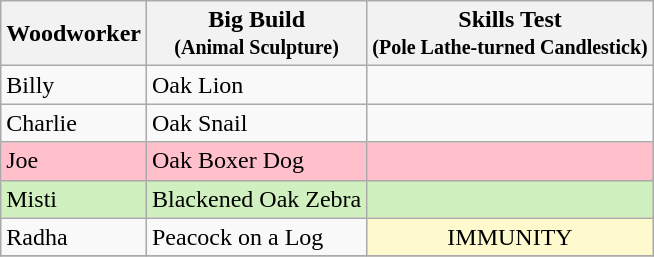<table class="wikitable" style="text-align:center;">
<tr>
<th>Woodworker</th>
<th>Big Build<br><small>(Animal Sculpture)</small></th>
<th>Skills Test<br><small>(Pole Lathe-turned Candlestick)</small></th>
</tr>
<tr>
<td align="left">Billy</td>
<td align="left">Oak Lion</td>
<td></td>
</tr>
<tr>
<td align="left">Charlie</td>
<td align="left">Oak Snail</td>
<td></td>
</tr>
<tr style="background:Pink;">
<td align="left">Joe</td>
<td align="left">Oak Boxer Dog</td>
<td></td>
</tr>
<tr style="background:#d0f0c0;">
<td align="left">Misti</td>
<td align="left">Blackened Oak Zebra</td>
<td></td>
</tr>
<tr>
<td align="left">Radha</td>
<td align="left">Peacock on a Log</td>
<td colspan="1" style="background:lemonchiffon;">IMMUNITY</td>
</tr>
<tr>
</tr>
</table>
